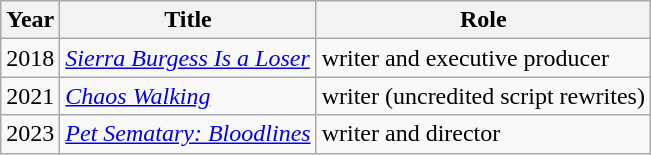<table class="wikitable">
<tr>
<th>Year</th>
<th>Title</th>
<th>Role</th>
</tr>
<tr>
<td>2018</td>
<td><em><a href='#'>Sierra Burgess Is a Loser</a></em></td>
<td>writer and executive producer</td>
</tr>
<tr>
<td>2021</td>
<td><em><a href='#'>Chaos Walking</a></em></td>
<td>writer (uncredited script rewrites)</td>
</tr>
<tr>
<td>2023</td>
<td><em><a href='#'>Pet Sematary: Bloodlines</a></em></td>
<td>writer and director</td>
</tr>
</table>
